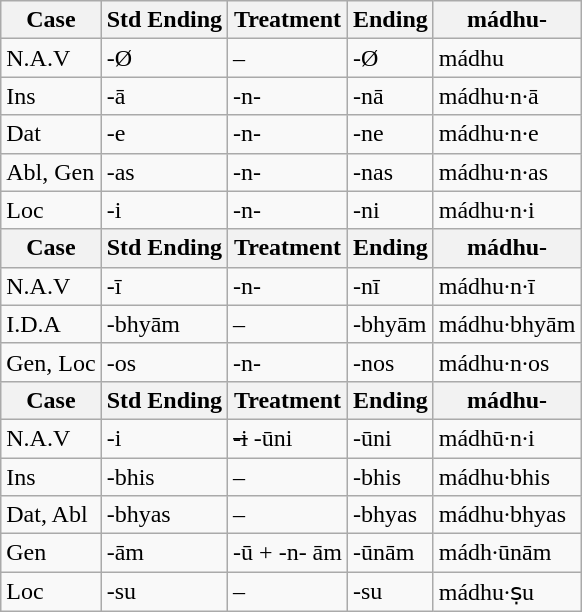<table class="wikitable">
<tr>
<th>Case</th>
<th>Std Ending</th>
<th>Treatment</th>
<th>Ending</th>
<th>mádhu-</th>
</tr>
<tr>
<td>N.A.V</td>
<td>-Ø</td>
<td>–</td>
<td>-Ø</td>
<td>mádhu</td>
</tr>
<tr>
<td>Ins</td>
<td>-ā</td>
<td>-n-</td>
<td>-nā</td>
<td>mádhu·n·ā</td>
</tr>
<tr>
<td>Dat</td>
<td>-e</td>
<td>-n-</td>
<td>-ne</td>
<td>mádhu·n·e</td>
</tr>
<tr>
<td>Abl, Gen</td>
<td>-as</td>
<td>-n-</td>
<td>-nas</td>
<td>mádhu·n·as</td>
</tr>
<tr>
<td>Loc</td>
<td>-i</td>
<td>-n-</td>
<td>-ni</td>
<td>mádhu·n·i</td>
</tr>
<tr>
<th>Case</th>
<th>Std Ending</th>
<th>Treatment</th>
<th>Ending</th>
<th>mádhu-</th>
</tr>
<tr>
<td>N.A.V</td>
<td>-ī</td>
<td>-n-</td>
<td>-nī</td>
<td>mádhu·n·ī</td>
</tr>
<tr>
<td>I.D.A</td>
<td>-bhyām</td>
<td>–</td>
<td>-bhyām</td>
<td>mádhu·bhyām</td>
</tr>
<tr>
<td>Gen, Loc</td>
<td>-os</td>
<td>-n-</td>
<td>-nos</td>
<td>mádhu·n·os</td>
</tr>
<tr>
<th>Case</th>
<th>Std Ending</th>
<th>Treatment</th>
<th>Ending</th>
<th>mádhu-</th>
</tr>
<tr>
<td>N.A.V</td>
<td>-i</td>
<td><s>-i</s> -ūni</td>
<td>-ūni</td>
<td>mádhū·n·i</td>
</tr>
<tr>
<td>Ins</td>
<td>-bhis</td>
<td>–</td>
<td>-bhis</td>
<td>mádhu·bhis</td>
</tr>
<tr>
<td>Dat, Abl</td>
<td>-bhyas</td>
<td>–</td>
<td>-bhyas</td>
<td>mádhu·bhyas</td>
</tr>
<tr>
<td>Gen</td>
<td>-ām</td>
<td>-ū + -n- ām</td>
<td>-ūnām</td>
<td>mádh·ūnām</td>
</tr>
<tr>
<td>Loc</td>
<td>-su</td>
<td>–</td>
<td>-su</td>
<td>mádhu·ṣu</td>
</tr>
</table>
